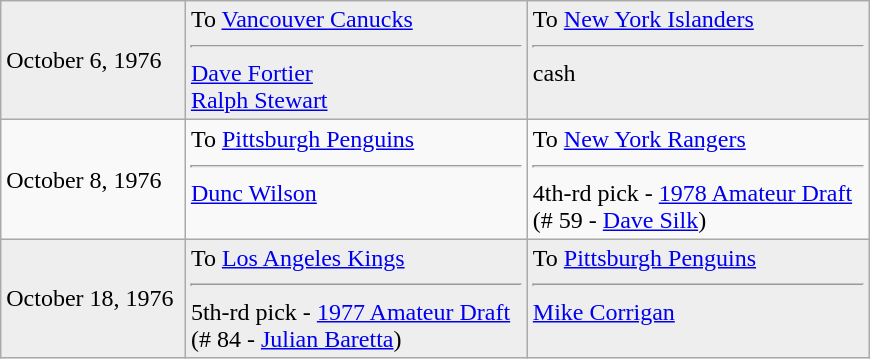<table class="wikitable" style="border:1px solid #999; width:580px;">
<tr style="background:#eee;">
<td>October 6, 1976</td>
<td valign="top">To <a href='#'>Vancouver Canucks</a><hr><a href='#'>Dave Fortier</a><br><a href='#'>Ralph Stewart</a></td>
<td valign="top">To <a href='#'>New York Islanders</a><hr>cash</td>
</tr>
<tr>
<td>October 8, 1976</td>
<td valign="top">To <a href='#'>Pittsburgh Penguins</a><hr><a href='#'>Dunc Wilson</a></td>
<td valign="top">To <a href='#'>New York Rangers</a><hr>4th-rd pick - <a href='#'>1978 Amateur Draft</a><br>(# 59 - <a href='#'>Dave Silk</a>)</td>
</tr>
<tr style="background:#eee;">
<td>October 18, 1976</td>
<td valign="top">To <a href='#'>Los Angeles Kings</a><hr>5th-rd pick - <a href='#'>1977 Amateur Draft</a><br>(# 84 - <a href='#'>Julian Baretta</a>)</td>
<td valign="top">To <a href='#'>Pittsburgh Penguins</a><hr><a href='#'>Mike Corrigan</a></td>
</tr>
</table>
